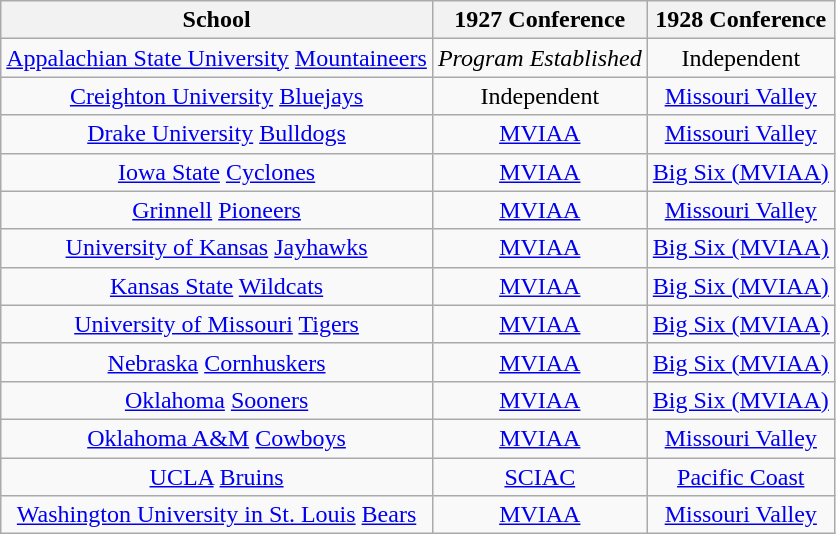<table class="wikitable sortable">
<tr>
<th>School</th>
<th>1927 Conference</th>
<th>1928 Conference</th>
</tr>
<tr style="text-align:center;">
<td><a href='#'>Appalachian State University</a> <a href='#'>Mountaineers</a></td>
<td><em>Program Established</em></td>
<td>Independent</td>
</tr>
<tr style="text-align:center;">
<td><a href='#'>Creighton University</a> <a href='#'>Bluejays</a></td>
<td>Independent</td>
<td><a href='#'>Missouri Valley</a></td>
</tr>
<tr style="text-align:center;">
<td><a href='#'>Drake University</a> <a href='#'>Bulldogs</a></td>
<td><a href='#'>MVIAA</a></td>
<td><a href='#'>Missouri Valley</a></td>
</tr>
<tr style="text-align:center;">
<td><a href='#'>Iowa State</a> <a href='#'>Cyclones</a></td>
<td><a href='#'>MVIAA</a></td>
<td><a href='#'>Big Six (MVIAA)</a></td>
</tr>
<tr style="text-align:center;">
<td><a href='#'>Grinnell</a> <a href='#'>Pioneers</a></td>
<td><a href='#'>MVIAA</a></td>
<td><a href='#'>Missouri Valley</a></td>
</tr>
<tr style="text-align:center;">
<td><a href='#'>University of Kansas</a> <a href='#'>Jayhawks</a></td>
<td><a href='#'>MVIAA</a></td>
<td><a href='#'>Big Six (MVIAA)</a></td>
</tr>
<tr style="text-align:center;">
<td><a href='#'>Kansas State</a> <a href='#'>Wildcats</a></td>
<td><a href='#'>MVIAA</a></td>
<td><a href='#'>Big Six (MVIAA)</a></td>
</tr>
<tr style="text-align:center;">
<td><a href='#'>University of Missouri</a> <a href='#'>Tigers</a></td>
<td><a href='#'>MVIAA</a></td>
<td><a href='#'>Big Six (MVIAA)</a></td>
</tr>
<tr style="text-align:center;">
<td><a href='#'>Nebraska</a> <a href='#'>Cornhuskers</a></td>
<td><a href='#'>MVIAA</a></td>
<td><a href='#'>Big Six (MVIAA)</a></td>
</tr>
<tr style="text-align:center;">
<td><a href='#'>Oklahoma</a> <a href='#'>Sooners</a></td>
<td><a href='#'>MVIAA</a></td>
<td><a href='#'>Big Six (MVIAA)</a></td>
</tr>
<tr style="text-align:center;">
<td><a href='#'>Oklahoma A&M</a> <a href='#'>Cowboys</a></td>
<td><a href='#'>MVIAA</a></td>
<td><a href='#'>Missouri Valley</a></td>
</tr>
<tr style="text-align:center;">
<td><a href='#'>UCLA</a> <a href='#'>Bruins</a></td>
<td><a href='#'>SCIAC</a></td>
<td><a href='#'>Pacific Coast</a></td>
</tr>
<tr style="text-align:center;">
<td><a href='#'>Washington University in St. Louis</a> <a href='#'>Bears</a></td>
<td><a href='#'>MVIAA</a></td>
<td><a href='#'>Missouri Valley</a></td>
</tr>
</table>
